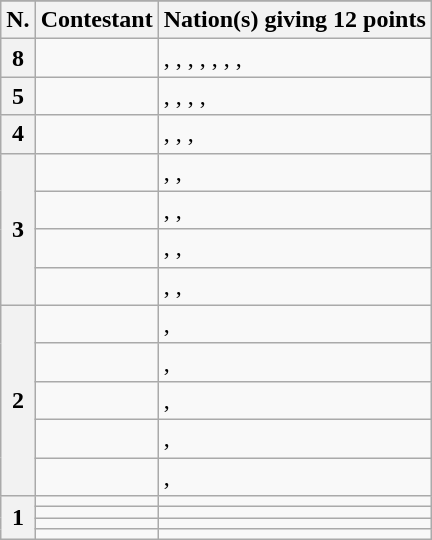<table class="wikitable plainrowheaders">
<tr>
</tr>
<tr>
<th scope="col">N.</th>
<th scope="col">Contestant</th>
<th scope="col">Nation(s) giving 12 points</th>
</tr>
<tr>
<th scope="row">8</th>
<td></td>
<td>, , <strong></strong>, , , <strong></strong>, , </td>
</tr>
<tr>
<th scope="row">5</th>
<td></td>
<td>, , , , </td>
</tr>
<tr>
<th scope="row">4</th>
<td></td>
<td>, <strong></strong>, , </td>
</tr>
<tr>
<th scope="row" rowspan="4">3</th>
<td></td>
<td>, , <strong></strong></td>
</tr>
<tr>
<td></td>
<td><strong></strong>, , </td>
</tr>
<tr>
<td></td>
<td><strong></strong>, , </td>
</tr>
<tr>
<td></td>
<td>, , </td>
</tr>
<tr>
<th scope="row" rowspan="5">2</th>
<td></td>
<td>, </td>
</tr>
<tr>
<td></td>
<td>, </td>
</tr>
<tr>
<td></td>
<td>, </td>
</tr>
<tr>
<td></td>
<td><strong></strong>, <strong></strong></td>
</tr>
<tr>
<td></td>
<td>, <strong></strong></td>
</tr>
<tr>
<th scope="row" rowspan="4">1</th>
<td></td>
<td></td>
</tr>
<tr>
<td></td>
<td></td>
</tr>
<tr>
<td></td>
<td></td>
</tr>
<tr>
<td></td>
<td></td>
</tr>
</table>
